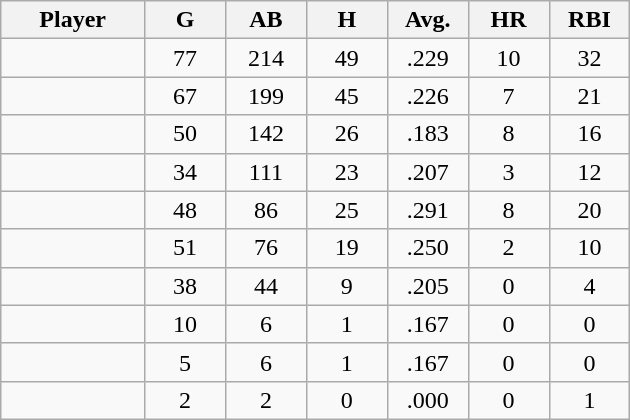<table class="wikitable sortable">
<tr>
<th bgcolor="#DDDDFF" width="16%">Player</th>
<th bgcolor="#DDDDFF" width="9%">G</th>
<th bgcolor="#DDDDFF" width="9%">AB</th>
<th bgcolor="#DDDDFF" width="9%">H</th>
<th bgcolor="#DDDDFF" width="9%">Avg.</th>
<th bgcolor="#DDDDFF" width="9%">HR</th>
<th bgcolor="#DDDDFF" width="9%">RBI</th>
</tr>
<tr align="center">
<td></td>
<td>77</td>
<td>214</td>
<td>49</td>
<td>.229</td>
<td>10</td>
<td>32</td>
</tr>
<tr align="center">
<td></td>
<td>67</td>
<td>199</td>
<td>45</td>
<td>.226</td>
<td>7</td>
<td>21</td>
</tr>
<tr align="center">
<td></td>
<td>50</td>
<td>142</td>
<td>26</td>
<td>.183</td>
<td>8</td>
<td>16</td>
</tr>
<tr align="center">
<td></td>
<td>34</td>
<td>111</td>
<td>23</td>
<td>.207</td>
<td>3</td>
<td>12</td>
</tr>
<tr align="center">
<td></td>
<td>48</td>
<td>86</td>
<td>25</td>
<td>.291</td>
<td>8</td>
<td>20</td>
</tr>
<tr align="center">
<td></td>
<td>51</td>
<td>76</td>
<td>19</td>
<td>.250</td>
<td>2</td>
<td>10</td>
</tr>
<tr align="center">
<td></td>
<td>38</td>
<td>44</td>
<td>9</td>
<td>.205</td>
<td>0</td>
<td>4</td>
</tr>
<tr align="center">
<td></td>
<td>10</td>
<td>6</td>
<td>1</td>
<td>.167</td>
<td>0</td>
<td>0</td>
</tr>
<tr align="center">
<td></td>
<td>5</td>
<td>6</td>
<td>1</td>
<td>.167</td>
<td>0</td>
<td>0</td>
</tr>
<tr align="center">
<td></td>
<td>2</td>
<td>2</td>
<td>0</td>
<td>.000</td>
<td>0</td>
<td>1</td>
</tr>
</table>
